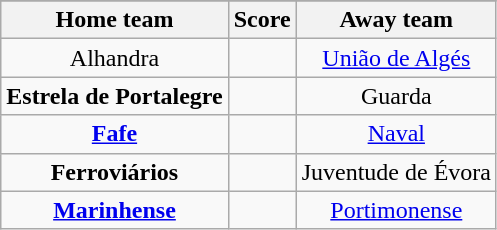<table class="wikitable" style="text-align: center">
<tr>
</tr>
<tr>
<th>Home team</th>
<th>Score</th>
<th>Away team</th>
</tr>
<tr>
<td>Alhandra </td>
<td></td>
<td><a href='#'>União de Algés</a> </td>
</tr>
<tr>
<td><strong>Estrela de Portalegre</strong> </td>
<td></td>
<td>Guarda </td>
</tr>
<tr>
<td><strong><a href='#'>Fafe</a></strong> </td>
<td></td>
<td><a href='#'>Naval</a> </td>
</tr>
<tr>
<td><strong>Ferroviários</strong> </td>
<td></td>
<td>Juventude de Évora </td>
</tr>
<tr>
<td><strong><a href='#'>Marinhense</a></strong> </td>
<td></td>
<td><a href='#'>Portimonense</a> </td>
</tr>
</table>
